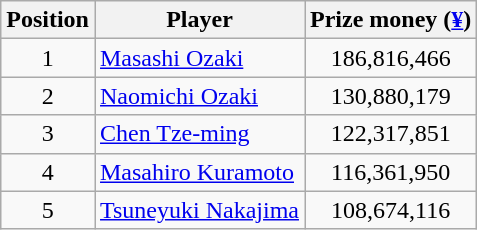<table class="wikitable">
<tr>
<th>Position</th>
<th>Player</th>
<th>Prize money (<a href='#'>¥</a>)</th>
</tr>
<tr>
<td align=center>1</td>
<td> <a href='#'>Masashi Ozaki</a></td>
<td align=center>186,816,466</td>
</tr>
<tr>
<td align=center>2</td>
<td> <a href='#'>Naomichi Ozaki</a></td>
<td align=center>130,880,179</td>
</tr>
<tr>
<td align=center>3</td>
<td> <a href='#'>Chen Tze-ming</a></td>
<td align=center>122,317,851</td>
</tr>
<tr>
<td align=center>4</td>
<td> <a href='#'>Masahiro Kuramoto</a></td>
<td align=center>116,361,950</td>
</tr>
<tr>
<td align=center>5</td>
<td> <a href='#'>Tsuneyuki Nakajima</a></td>
<td align=center>108,674,116</td>
</tr>
</table>
